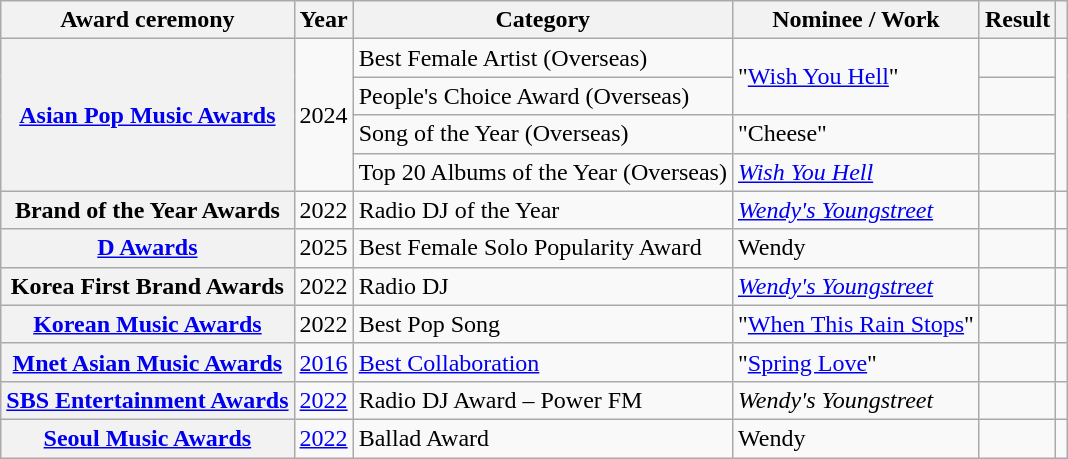<table class="wikitable plainrowheaders sortable">
<tr>
<th scope="col">Award ceremony </th>
<th scope="col">Year</th>
<th scope="col">Category </th>
<th scope="col">Nominee / Work</th>
<th scope="col">Result</th>
<th scope="col" class="unsortable"></th>
</tr>
<tr>
<th scope="row" rowspan="4"><a href='#'>Asian Pop Music Awards</a></th>
<td rowspan="4" style="text-align:center">2024</td>
<td>Best Female Artist (Overseas)</td>
<td rowspan="2">"<a href='#'>Wish You Hell</a>"</td>
<td></td>
<td rowspan="4" style="text-align:center"></td>
</tr>
<tr>
<td>People's Choice Award (Overseas)</td>
<td></td>
</tr>
<tr>
<td>Song of the Year (Overseas)</td>
<td>"Cheese"</td>
<td></td>
</tr>
<tr>
<td>Top 20 Albums of the Year (Overseas)</td>
<td><em><a href='#'>Wish You Hell</a></em></td>
<td></td>
</tr>
<tr>
<th scope="row">Brand of the Year Awards</th>
<td style="text-align:center">2022</td>
<td>Radio DJ of the Year</td>
<td><em><a href='#'>Wendy's Youngstreet</a></em></td>
<td></td>
<td style="text-align:center"></td>
</tr>
<tr>
<th scope="row"><a href='#'>D Awards</a></th>
<td style="text-align:center">2025</td>
<td>Best Female Solo Popularity Award</td>
<td>Wendy</td>
<td></td>
<td style="text-align:center"></td>
</tr>
<tr>
<th scope="row">Korea First Brand Awards</th>
<td style="text-align:center">2022</td>
<td>Radio DJ</td>
<td><em><a href='#'>Wendy's Youngstreet</a></em></td>
<td></td>
<td style="text-align:center"></td>
</tr>
<tr>
<th scope="row"><a href='#'>Korean Music Awards</a></th>
<td style="text-align:center">2022</td>
<td>Best Pop Song</td>
<td>"<a href='#'>When This Rain Stops</a>"</td>
<td></td>
<td style="text-align:center"></td>
</tr>
<tr>
<th scope="row"><a href='#'>Mnet Asian Music Awards</a></th>
<td style="text-align:center"><a href='#'>2016</a></td>
<td><a href='#'>Best Collaboration</a></td>
<td>"<a href='#'>Spring Love</a>" </td>
<td></td>
<td style="text-align:center"></td>
</tr>
<tr>
<th scope="row"><a href='#'>SBS Entertainment Awards</a></th>
<td style="text-align:center"><a href='#'>2022</a></td>
<td>Radio DJ Award – Power FM</td>
<td><em> Wendy's Youngstreet</em></td>
<td></td>
<td style="text-align:center"></td>
</tr>
<tr>
<th scope="row"><a href='#'>Seoul Music Awards</a></th>
<td style="text-align:center"><a href='#'>2022</a></td>
<td>Ballad Award</td>
<td>Wendy</td>
<td></td>
<td style="text-align:center"></td>
</tr>
</table>
